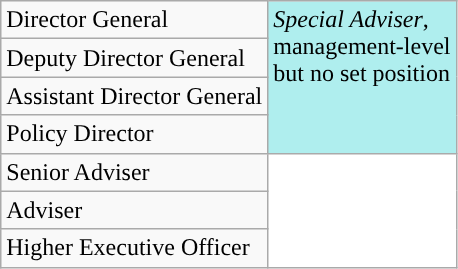<table class="wikitable">
<tr>
<td>Director General</td>
<td rowspan="4" style="vertical-align: top; background: #AFEEEE;"><em>Special Adviser</em>,<br>management-level<br>but no set position</td>
</tr>
<tr>
<td>Deputy Director General</td>
</tr>
<tr>
<td>Assistant Director General</td>
</tr>
<tr>
<td>Policy Director</td>
</tr>
<tr>
<td>Senior Adviser</td>
<td rowspan=3" style="background: #ffffff;"></td>
</tr>
<tr>
<td>Adviser</td>
</tr>
<tr>
<td>Higher Executive Officer</td>
</tr>
</table>
